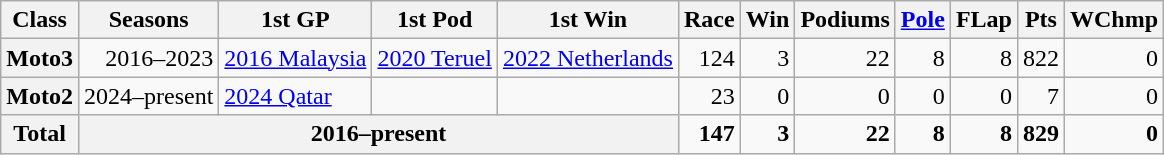<table class="wikitable" style="text-align:right;">
<tr>
<th>Class</th>
<th>Seasons</th>
<th>1st GP</th>
<th>1st Pod</th>
<th>1st Win</th>
<th>Race</th>
<th>Win</th>
<th>Podiums</th>
<th><a href='#'>Pole</a></th>
<th>FLap</th>
<th>Pts</th>
<th>WChmp</th>
</tr>
<tr>
<th>Moto3</th>
<td>2016–2023</td>
<td style="text-align:left;"><a href='#'>2016 Malaysia</a></td>
<td style="text-align:left;"><a href='#'>2020 Teruel</a></td>
<td style="text-align:left;"><a href='#'>2022 Netherlands</a></td>
<td>124</td>
<td>3</td>
<td>22</td>
<td>8</td>
<td>8</td>
<td>822</td>
<td>0</td>
</tr>
<tr>
<th>Moto2</th>
<td>2024–present</td>
<td style="text-align:left;"><a href='#'>2024 Qatar</a></td>
<td style="text-align:left;"></td>
<td style="text-align:left;"></td>
<td>23</td>
<td>0</td>
<td>0</td>
<td>0</td>
<td>0</td>
<td>7</td>
<td>0</td>
</tr>
<tr>
<th>Total</th>
<th colspan="4">2016–present</th>
<td><strong>147</strong></td>
<td><strong>3</strong></td>
<td><strong>22</strong></td>
<td><strong>8</strong></td>
<td><strong>8</strong></td>
<td><strong>829</strong></td>
<td><strong>0</strong></td>
</tr>
</table>
